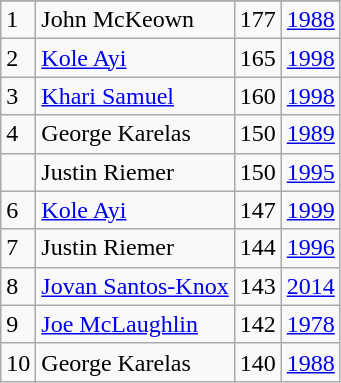<table class="wikitable">
<tr>
</tr>
<tr>
<td>1</td>
<td>John McKeown</td>
<td>177</td>
<td><a href='#'>1988</a></td>
</tr>
<tr>
<td>2</td>
<td><a href='#'>Kole Ayi</a></td>
<td>165</td>
<td><a href='#'>1998</a></td>
</tr>
<tr>
<td>3</td>
<td><a href='#'>Khari Samuel</a></td>
<td>160</td>
<td><a href='#'>1998</a></td>
</tr>
<tr>
<td>4</td>
<td>George Karelas</td>
<td>150</td>
<td><a href='#'>1989</a></td>
</tr>
<tr>
<td></td>
<td>Justin Riemer</td>
<td>150</td>
<td><a href='#'>1995</a></td>
</tr>
<tr>
<td>6</td>
<td><a href='#'>Kole Ayi</a></td>
<td>147</td>
<td><a href='#'>1999</a></td>
</tr>
<tr>
<td>7</td>
<td>Justin Riemer</td>
<td>144</td>
<td><a href='#'>1996</a></td>
</tr>
<tr>
<td>8</td>
<td><a href='#'>Jovan Santos-Knox</a></td>
<td>143</td>
<td><a href='#'>2014</a></td>
</tr>
<tr>
<td>9</td>
<td><a href='#'>Joe McLaughlin</a></td>
<td>142</td>
<td><a href='#'>1978</a></td>
</tr>
<tr>
<td>10</td>
<td>George Karelas</td>
<td>140</td>
<td><a href='#'>1988</a></td>
</tr>
</table>
